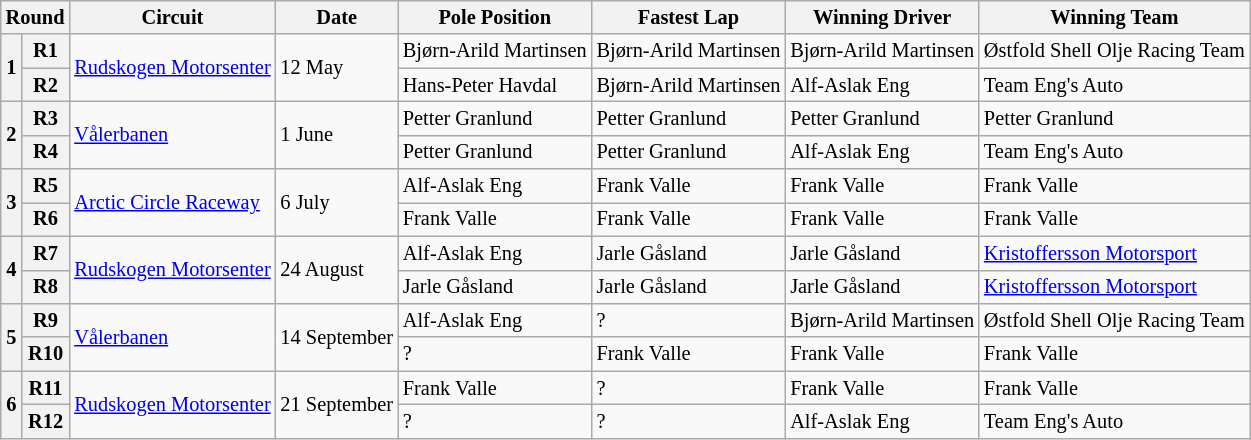<table class="wikitable" style="font-size: 85%">
<tr>
<th colspan=2>Round</th>
<th>Circuit</th>
<th>Date</th>
<th>Pole Position</th>
<th>Fastest Lap</th>
<th>Winning Driver</th>
<th>Winning Team</th>
</tr>
<tr>
<th rowspan=2>1</th>
<th>R1</th>
<td rowspan=2> <a href='#'>Rudskogen Motorsenter</a></td>
<td rowspan=2>12 May</td>
<td> Bjørn-Arild Martinsen</td>
<td> Bjørn-Arild Martinsen</td>
<td> Bjørn-Arild Martinsen</td>
<td>Østfold Shell Olje Racing Team</td>
</tr>
<tr>
<th>R2</th>
<td> Hans-Peter Havdal</td>
<td> Bjørn-Arild Martinsen</td>
<td> Alf-Aslak Eng</td>
<td>Team Eng's Auto</td>
</tr>
<tr>
<th rowspan=2>2</th>
<th>R3</th>
<td rowspan=2> <a href='#'>Vålerbanen</a></td>
<td rowspan=2>1 June</td>
<td> Petter Granlund</td>
<td> Petter Granlund</td>
<td> Petter Granlund</td>
<td>Petter Granlund</td>
</tr>
<tr>
<th>R4</th>
<td> Petter Granlund</td>
<td> Petter Granlund</td>
<td> Alf-Aslak Eng</td>
<td>Team Eng's Auto</td>
</tr>
<tr>
<th rowspan=2>3</th>
<th>R5</th>
<td rowspan=2> <a href='#'>Arctic Circle Raceway</a></td>
<td rowspan=2>6 July</td>
<td> Alf-Aslak Eng</td>
<td> Frank Valle</td>
<td> Frank Valle</td>
<td>Frank Valle</td>
</tr>
<tr>
<th>R6</th>
<td> Frank Valle</td>
<td> Frank Valle</td>
<td> Frank Valle</td>
<td>Frank Valle</td>
</tr>
<tr>
<th rowspan=2>4</th>
<th>R7</th>
<td rowspan=2> <a href='#'>Rudskogen Motorsenter</a></td>
<td rowspan=2>24 August</td>
<td> Alf-Aslak Eng</td>
<td> Jarle Gåsland</td>
<td> Jarle Gåsland</td>
<td><a href='#'>Kristoffersson Motorsport</a></td>
</tr>
<tr>
<th>R8</th>
<td> Jarle Gåsland</td>
<td> Jarle Gåsland</td>
<td> Jarle Gåsland</td>
<td><a href='#'>Kristoffersson Motorsport</a></td>
</tr>
<tr>
<th rowspan=2>5</th>
<th>R9</th>
<td rowspan=2> <a href='#'>Vålerbanen</a></td>
<td rowspan=2>14 September</td>
<td> Alf-Aslak Eng</td>
<td>?</td>
<td> Bjørn-Arild Martinsen</td>
<td>Østfold Shell Olje Racing Team</td>
</tr>
<tr>
<th>R10</th>
<td>?</td>
<td> Frank Valle</td>
<td> Frank Valle</td>
<td>Frank Valle</td>
</tr>
<tr>
<th rowspan=2>6</th>
<th>R11</th>
<td rowspan=2> <a href='#'>Rudskogen Motorsenter</a></td>
<td rowspan=2>21 September</td>
<td> Frank Valle</td>
<td>?</td>
<td> Frank Valle</td>
<td>Frank Valle</td>
</tr>
<tr>
<th>R12</th>
<td>?</td>
<td>?</td>
<td> Alf-Aslak Eng</td>
<td>Team Eng's Auto</td>
</tr>
</table>
